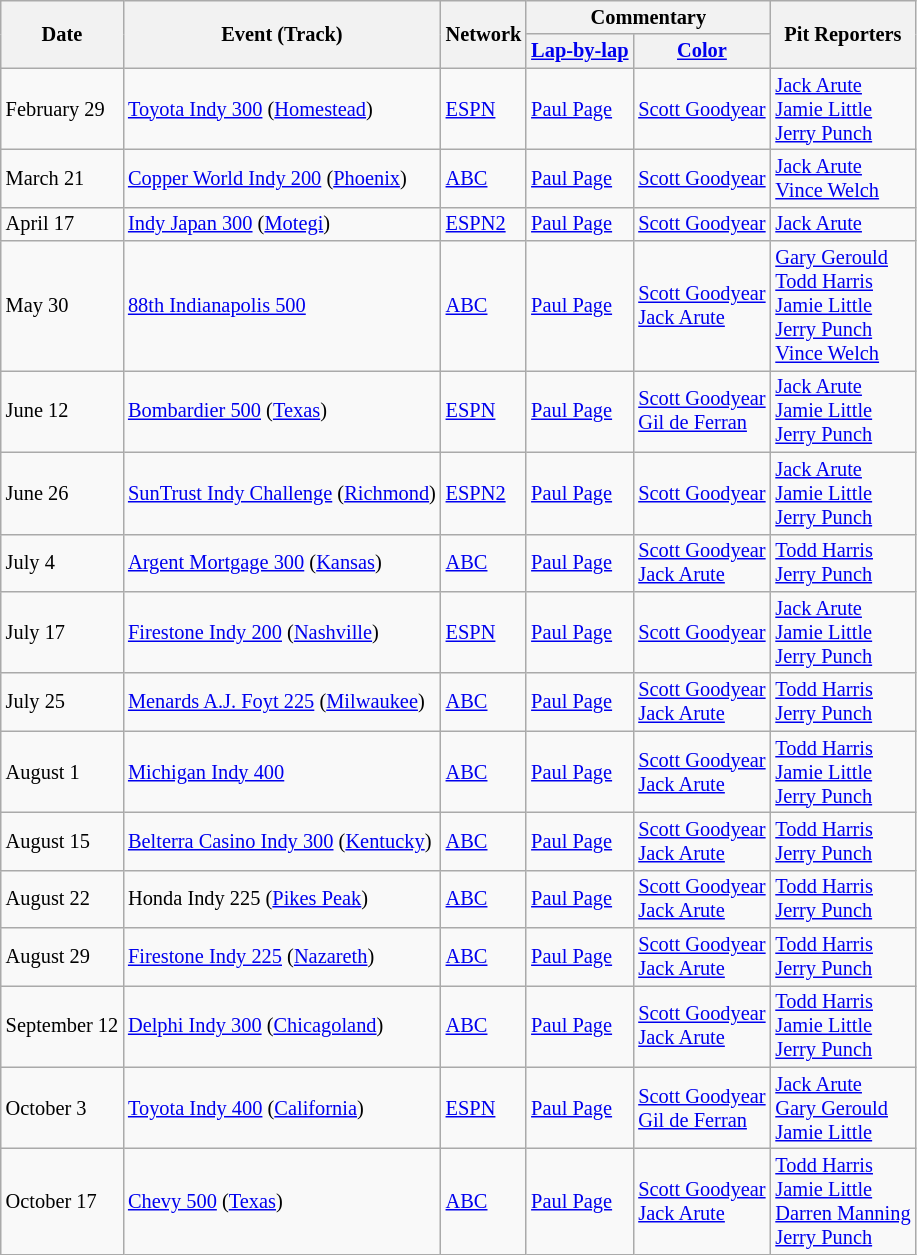<table class="wikitable" style="font-size: 85%;">
<tr>
<th rowspan=2>Date</th>
<th rowspan=2>Event (Track)</th>
<th rowspan=2>Network</th>
<th colspan=2>Commentary</th>
<th rowspan=2>Pit Reporters</th>
</tr>
<tr>
<th><a href='#'>Lap-by-lap</a></th>
<th><a href='#'>Color</a></th>
</tr>
<tr>
<td>February 29</td>
<td><a href='#'>Toyota Indy 300</a> (<a href='#'>Homestead</a>)</td>
<td><a href='#'>ESPN</a></td>
<td><a href='#'>Paul Page</a></td>
<td><a href='#'>Scott Goodyear</a></td>
<td><a href='#'>Jack Arute</a><br><a href='#'>Jamie Little</a><br><a href='#'>Jerry Punch</a></td>
</tr>
<tr>
<td>March 21</td>
<td><a href='#'>Copper World Indy 200</a> (<a href='#'>Phoenix</a>)</td>
<td><a href='#'>ABC</a></td>
<td><a href='#'>Paul Page</a></td>
<td><a href='#'>Scott Goodyear</a></td>
<td><a href='#'>Jack Arute</a><br><a href='#'>Vince Welch</a></td>
</tr>
<tr>
<td>April 17</td>
<td><a href='#'>Indy Japan 300</a> (<a href='#'>Motegi</a>)</td>
<td><a href='#'>ESPN2</a></td>
<td><a href='#'>Paul Page</a></td>
<td><a href='#'>Scott Goodyear</a></td>
<td><a href='#'>Jack Arute</a></td>
</tr>
<tr>
<td>May 30</td>
<td><a href='#'>88th Indianapolis 500</a></td>
<td><a href='#'>ABC</a></td>
<td><a href='#'>Paul Page</a></td>
<td><a href='#'>Scott Goodyear</a><br><a href='#'>Jack Arute</a></td>
<td><a href='#'>Gary Gerould</a><br><a href='#'>Todd Harris</a><br><a href='#'>Jamie Little</a><br><a href='#'>Jerry Punch</a><br><a href='#'>Vince Welch</a></td>
</tr>
<tr>
<td>June 12</td>
<td><a href='#'>Bombardier 500</a> (<a href='#'>Texas</a>)</td>
<td><a href='#'>ESPN</a></td>
<td><a href='#'>Paul Page</a></td>
<td><a href='#'>Scott Goodyear</a><br><a href='#'>Gil de Ferran</a></td>
<td><a href='#'>Jack Arute</a><br><a href='#'>Jamie Little</a><br><a href='#'>Jerry Punch</a></td>
</tr>
<tr>
<td>June 26</td>
<td><a href='#'>SunTrust Indy Challenge</a> (<a href='#'>Richmond</a>)</td>
<td><a href='#'>ESPN2</a></td>
<td><a href='#'>Paul Page</a></td>
<td><a href='#'>Scott Goodyear</a></td>
<td><a href='#'>Jack Arute</a><br><a href='#'>Jamie Little</a><br><a href='#'>Jerry Punch</a></td>
</tr>
<tr>
<td>July 4</td>
<td><a href='#'>Argent Mortgage 300</a> (<a href='#'>Kansas</a>)</td>
<td><a href='#'>ABC</a></td>
<td><a href='#'>Paul Page</a></td>
<td><a href='#'>Scott Goodyear</a><br><a href='#'>Jack Arute</a></td>
<td><a href='#'>Todd Harris</a><br><a href='#'>Jerry Punch</a></td>
</tr>
<tr>
<td>July 17</td>
<td><a href='#'>Firestone Indy 200</a> (<a href='#'>Nashville</a>)</td>
<td><a href='#'>ESPN</a></td>
<td><a href='#'>Paul Page</a></td>
<td><a href='#'>Scott Goodyear</a></td>
<td><a href='#'>Jack Arute</a><br><a href='#'>Jamie Little</a><br><a href='#'>Jerry Punch</a></td>
</tr>
<tr>
<td>July 25</td>
<td><a href='#'>Menards A.J. Foyt 225</a> (<a href='#'>Milwaukee</a>)</td>
<td><a href='#'>ABC</a></td>
<td><a href='#'>Paul Page</a></td>
<td><a href='#'>Scott Goodyear</a><br><a href='#'>Jack Arute</a></td>
<td><a href='#'>Todd Harris</a><br><a href='#'>Jerry Punch</a></td>
</tr>
<tr>
<td>August 1</td>
<td><a href='#'>Michigan Indy 400</a></td>
<td><a href='#'>ABC</a></td>
<td><a href='#'>Paul Page</a></td>
<td><a href='#'>Scott Goodyear</a><br><a href='#'>Jack Arute</a></td>
<td><a href='#'>Todd Harris</a><br><a href='#'>Jamie Little</a><br><a href='#'>Jerry Punch</a></td>
</tr>
<tr>
<td>August 15</td>
<td><a href='#'>Belterra Casino Indy 300</a> (<a href='#'>Kentucky</a>)</td>
<td><a href='#'>ABC</a></td>
<td><a href='#'>Paul Page</a></td>
<td><a href='#'>Scott Goodyear</a><br><a href='#'>Jack Arute</a></td>
<td><a href='#'>Todd Harris</a><br><a href='#'>Jerry Punch</a></td>
</tr>
<tr>
<td>August 22</td>
<td>Honda Indy 225 (<a href='#'>Pikes Peak</a>)</td>
<td><a href='#'>ABC</a></td>
<td><a href='#'>Paul Page</a></td>
<td><a href='#'>Scott Goodyear</a><br><a href='#'>Jack Arute</a></td>
<td><a href='#'>Todd Harris</a><br><a href='#'>Jerry Punch</a></td>
</tr>
<tr>
<td>August 29</td>
<td><a href='#'>Firestone Indy 225</a> (<a href='#'>Nazareth</a>)</td>
<td><a href='#'>ABC</a></td>
<td><a href='#'>Paul Page</a></td>
<td><a href='#'>Scott Goodyear</a><br><a href='#'>Jack Arute</a></td>
<td><a href='#'>Todd Harris</a><br><a href='#'>Jerry Punch</a></td>
</tr>
<tr>
<td>September 12</td>
<td><a href='#'>Delphi Indy 300</a> (<a href='#'>Chicagoland</a>)</td>
<td><a href='#'>ABC</a></td>
<td><a href='#'>Paul Page</a></td>
<td><a href='#'>Scott Goodyear</a><br><a href='#'>Jack Arute</a></td>
<td><a href='#'>Todd Harris</a><br><a href='#'>Jamie Little</a><br><a href='#'>Jerry Punch</a></td>
</tr>
<tr>
<td>October 3</td>
<td><a href='#'>Toyota Indy 400</a> (<a href='#'>California</a>)</td>
<td><a href='#'>ESPN</a></td>
<td><a href='#'>Paul Page</a></td>
<td><a href='#'>Scott Goodyear</a><br><a href='#'>Gil de Ferran</a></td>
<td><a href='#'>Jack Arute</a><br><a href='#'>Gary Gerould</a><br><a href='#'>Jamie Little</a></td>
</tr>
<tr>
<td>October 17</td>
<td><a href='#'>Chevy 500</a> (<a href='#'>Texas</a>)</td>
<td><a href='#'>ABC</a></td>
<td><a href='#'>Paul Page</a></td>
<td><a href='#'>Scott Goodyear</a><br><a href='#'>Jack Arute</a></td>
<td><a href='#'>Todd Harris</a><br><a href='#'>Jamie Little</a><br><a href='#'>Darren Manning</a><br><a href='#'>Jerry Punch</a></td>
</tr>
</table>
